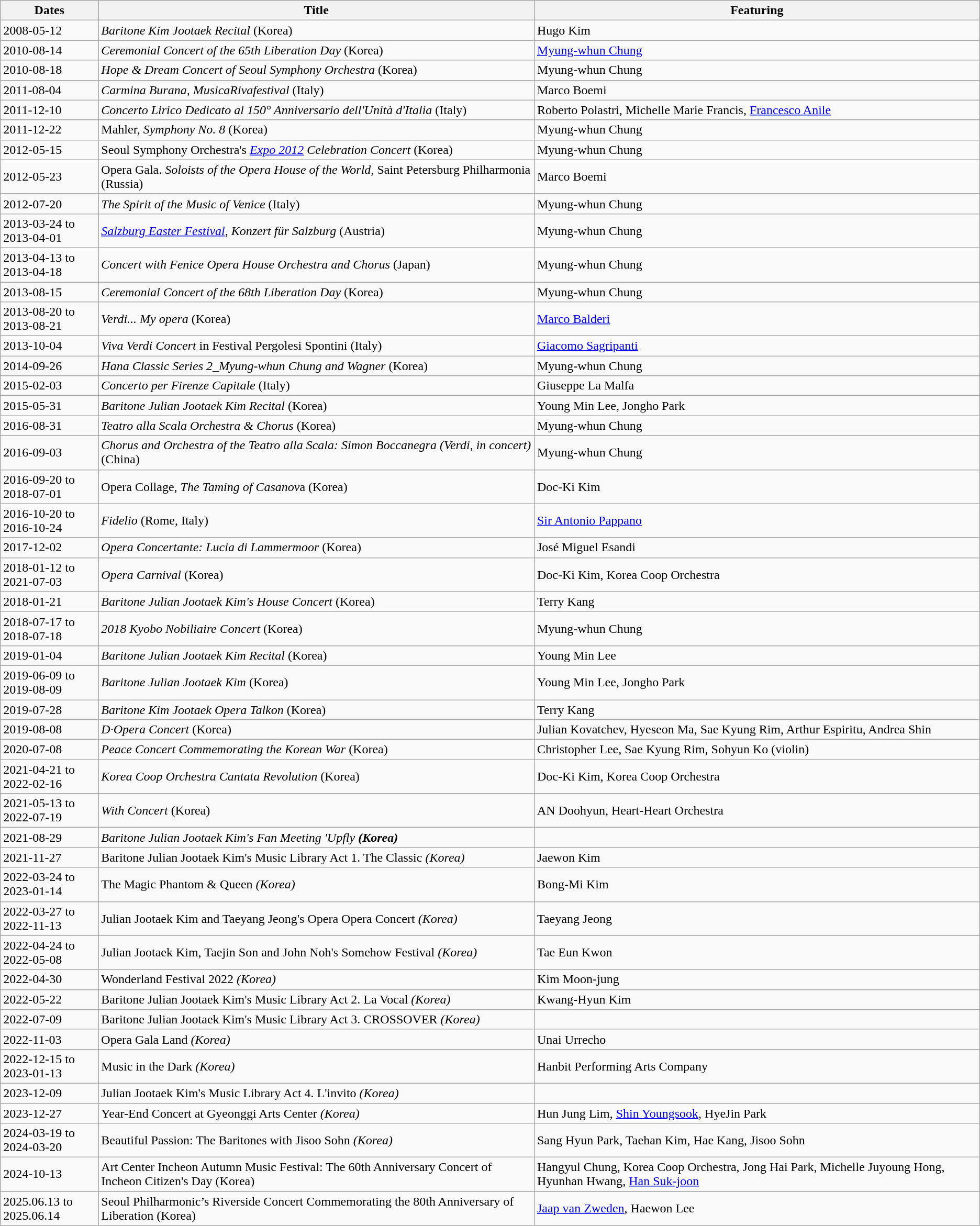<table class="wikitable">
<tr>
<th style="width: 10%;"><strong>Dates</strong></th>
<th><strong>Title</strong></th>
<th><strong>Featuring</strong></th>
</tr>
<tr>
<td>2008-05-12</td>
<td><em>Baritone Kim Jootaek Recital</em> (Korea)</td>
<td>Hugo Kim</td>
</tr>
<tr>
<td>2010-08-14</td>
<td><em>Ceremonial Concert of the 65th Liberation Day</em> (Korea)</td>
<td><a href='#'>Myung-whun Chung</a></td>
</tr>
<tr>
<td>2010-08-18</td>
<td><em>Hope & Dream Concert of Seoul Symphony Orchestra</em> (Korea)</td>
<td>Myung-whun Chung</td>
</tr>
<tr>
<td>2011-08-04</td>
<td><em>Carmina Burana, MusicaRivafestival</em> (Italy)</td>
<td>Marco Boemi</td>
</tr>
<tr>
<td>2011-12-10</td>
<td><em>Concerto Lirico Dedicato al 150° Anniversario dell'Unità d'Italia</em> (Italy)</td>
<td>Roberto Polastri, Michelle Marie Francis, <a href='#'>Francesco Anile</a></td>
</tr>
<tr>
<td>2011-12-22</td>
<td>Mahler, <em>Symphony No. 8</em> (Korea)</td>
<td>Myung-whun Chung</td>
</tr>
<tr>
<td>2012-05-15</td>
<td>Seoul Symphony Orchestra's <em><a href='#'>Expo 2012</a> Celebration Concert</em> (Korea)</td>
<td>Myung-whun Chung</td>
</tr>
<tr>
<td>2012-05-23</td>
<td>Opera Gala. <em>Soloists of the Opera House of the World</em>, Saint Petersburg Philharmonia (Russia)</td>
<td>Marco Boemi</td>
</tr>
<tr>
<td>2012-07-20</td>
<td><em>The Spirit of the Music of Venice</em> (Italy)</td>
<td>Myung-whun Chung</td>
</tr>
<tr>
<td>2013-03-24 to<br>2013-04-01</td>
<td><em><a href='#'>Salzburg Easter Festival</a>, Konzert für Salzburg</em> (Austria)</td>
<td>Myung-whun Chung</td>
</tr>
<tr>
<td>2013-04-13 to<br>2013-04-18</td>
<td><em>Concert with Fenice Opera House Orchestra and Chorus</em> (Japan)</td>
<td>Myung-whun Chung</td>
</tr>
<tr>
<td>2013-08-15</td>
<td><em>Ceremonial Concert of the 68th Liberation Day</em> (Korea)</td>
<td>Myung-whun Chung</td>
</tr>
<tr>
<td>2013-08-20 to<br>2013-08-21</td>
<td><em>Verdi... My opera</em> (Korea)</td>
<td><a href='#'>Marco Balderi</a></td>
</tr>
<tr>
<td>2013-10-04</td>
<td><em>Viva Verdi Concert</em> in Festival Pergolesi Spontini (Italy)</td>
<td><a href='#'>Giacomo Sagripanti</a></td>
</tr>
<tr>
<td>2014-09-26</td>
<td><em>Hana Classic Series 2_Myung-whun Chung and Wagner</em> (Korea)</td>
<td>Myung-whun Chung</td>
</tr>
<tr>
<td>2015-02-03</td>
<td><em>Concerto per Firenze Capitale</em> (Italy)</td>
<td>Giuseppe La Malfa</td>
</tr>
<tr>
<td>2015-05-31</td>
<td><em>Baritone Julian Jootaek Kim Recital</em> (Korea)</td>
<td>Young Min Lee, Jongho Park</td>
</tr>
<tr>
<td>2016-08-31</td>
<td><em>Teatro alla Scala Orchestra & Chorus</em> (Korea)</td>
<td>Myung-whun Chung</td>
</tr>
<tr>
<td>2016-09-03</td>
<td><em>Chorus and Orchestra of the Teatro alla Scala: Simon Boccanegra (Verdi, in concert)</em> (China)</td>
<td>Myung-whun Chung</td>
</tr>
<tr>
<td>2016-09-20 to<br>2018-07-01</td>
<td>Opera Collage, <em>The Taming of Casanov</em>a (Korea)</td>
<td>Doc-Ki Kim</td>
</tr>
<tr>
<td>2016-10-20 to<br>2016-10-24</td>
<td><em>Fidelio</em> (Rome, Italy)</td>
<td><a href='#'>Sir Antonio Pappano</a></td>
</tr>
<tr>
<td>2017-12-02</td>
<td><em>Opera Concertante: Lucia di Lammermoor</em> (Korea)</td>
<td>José Miguel Esandi</td>
</tr>
<tr>
<td>2018-01-12 to<br>2021-07-03</td>
<td><em>Opera Carnival</em> (Korea)</td>
<td>Doc-Ki Kim, Korea Coop Orchestra</td>
</tr>
<tr>
<td>2018-01-21</td>
<td><em>Baritone Julian Jootaek Kim's House Concert</em> (Korea)</td>
<td>Terry Kang</td>
</tr>
<tr>
<td>2018-07-17 to<br>2018-07-18</td>
<td><em>2018 Kyobo Nobiliaire Concert</em> (Korea)</td>
<td>Myung-whun Chung</td>
</tr>
<tr>
<td>2019-01-04</td>
<td><em>Baritone Julian Jootaek Kim Recital</em> (Korea)</td>
<td>Young Min Lee</td>
</tr>
<tr>
<td>2019-06-09 to<br>2019-08-09</td>
<td><em>Baritone Julian Jootaek Kim <Italiana></em> (Korea)</td>
<td>Young Min Lee, Jongho Park</td>
</tr>
<tr>
<td>2019-07-28</td>
<td><em>Baritone Kim Jootaek Opera Talkon</em> (Korea)</td>
<td>Terry Kang</td>
</tr>
<tr>
<td>2019-08-08</td>
<td><em>D·Opera Concert</em> (Korea)</td>
<td>Julian Kovatchev, Hyeseon Ma, Sae Kyung Rim, Arthur Espiritu, Andrea Shin</td>
</tr>
<tr>
<td>2020-07-08</td>
<td><em>Peace Concert Commemorating the Korean War</em> (Korea)</td>
<td>Christopher Lee, Sae Kyung Rim, Sohyun Ko (violin)</td>
</tr>
<tr>
<td>2021-04-21 to<br>2022-02-16</td>
<td><em>Korea Coop Orchestra Cantata Revolution</em> (Korea)</td>
<td>Doc-Ki Kim, Korea Coop Orchestra</td>
</tr>
<tr>
<td>2021-05-13 to<br>2022-07-19</td>
<td><em>With Concert</em> (Korea)</td>
<td>AN Doohyun, Heart-Heart Orchestra</td>
</tr>
<tr>
<td>2021-08-29</td>
<td><em>Baritone Julian Jootaek Kim's Fan Meeting 'Upfly<strong> (Korea)</td>
<td></td>
</tr>
<tr>
<td>2021-11-27</td>
<td></em>Baritone Julian Jootaek Kim's Music Library Act 1. The Classic<em> (Korea)</td>
<td>Jaewon Kim</td>
</tr>
<tr>
<td>2022-03-24 to<br>2023-01-14</td>
<td></em>The Magic Phantom & Queen<em> (Korea)</td>
<td>Bong-Mi Kim</td>
</tr>
<tr>
<td>2022-03-27 to<br>2022-11-13</td>
<td></em>Julian Jootaek Kim and Taeyang Jeong's Opera Opera Concert<em> (Korea)</td>
<td>Taeyang Jeong</td>
</tr>
<tr>
<td>2022-04-24 to<br>2022-05-08</td>
<td></em>Julian Jootaek Kim, Taejin Son and John Noh's Somehow Festival<em> (Korea)</td>
<td>Tae Eun Kwon</td>
</tr>
<tr>
<td>2022-04-30</td>
<td></em>Wonderland Festival 2022<em> (Korea)</td>
<td>Kim Moon-jung</td>
</tr>
<tr>
<td>2022-05-22</td>
<td></em>Baritone Julian Jootaek Kim's Music Library Act 2. La Vocal<em> (Korea)</td>
<td>Kwang-Hyun Kim</td>
</tr>
<tr>
<td>2022-07-09</td>
<td></em>Baritone Julian Jootaek Kim's Music Library Act 3. CROSSOVER<em> (Korea)</td>
<td></td>
</tr>
<tr>
<td>2022-11-03</td>
<td></em>Opera Gala Land<em> (Korea)</td>
<td>Unai Urrecho</td>
</tr>
<tr>
<td>2022-12-15 to<br>2023-01-13</td>
<td></em>Music in the Dark<em> (Korea)</td>
<td>Hanbit Performing Arts Company</td>
</tr>
<tr>
<td>2023-12-09</td>
<td></em>Julian Jootaek Kim's Music Library Act 4. L'invito<em> (Korea)</td>
<td></td>
</tr>
<tr>
<td>2023-12-27</td>
<td></em>Year-End Concert at Gyeonggi Arts Center<em> (Korea)</td>
<td>Hun Jung Lim, <a href='#'>Shin Youngsook</a>, HyeJin Park</td>
</tr>
<tr>
<td>2024-03-19 to<br>2024-03-20</td>
<td></em>Beautiful Passion: The Baritones with Jisoo Sohn<em> (Korea)</td>
<td>Sang Hyun Park, Taehan Kim, Hae Kang, Jisoo Sohn</td>
</tr>
<tr>
<td>2024-10-13</td>
<td></em>Art Center Incheon Autumn Music Festival: The 60th Anniversary Concert of Incheon Citizen's Day<em> </em>(Korea)<em></td>
<td>Hangyul Chung, Korea Coop Orchestra, Jong Hai Park, Michelle Juyoung Hong, Hyunhan Hwang, <a href='#'>Han Suk-joon</a></td>
</tr>
<tr>
<td>2025.06.13 to 2025.06.14</td>
<td></em>Seoul Philharmonic’s Riverside Concert Commemorating the 80th Anniversary of Liberation<em> </em>(Korea)<em></td>
<td><a href='#'>Jaap van Zweden</a>, Haewon Lee</td>
</tr>
</table>
